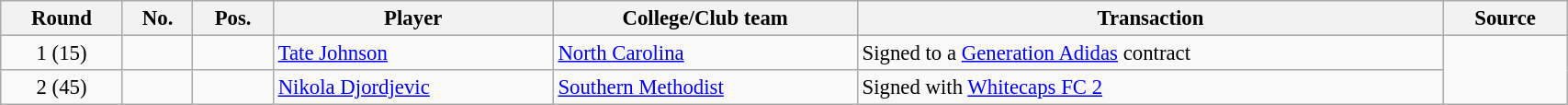<table class="wikitable sortable" style="width:90%; text-align:center; font-size:95%; text-align:left;">
<tr>
<th>Round</th>
<th>No.</th>
<th>Pos.</th>
<th>Player</th>
<th>College/Club team</th>
<th>Transaction</th>
<th>Source</th>
</tr>
<tr>
<td align=center>1 (15)</td>
<td></td>
<td align=center></td>
<td> <a href='#'>Tate Johnson</a></td>
<td> <a href='#'>North Carolina</a></td>
<td>Signed to a <a href='#'>Generation Adidas</a> contract</td>
<td rowspan=2></td>
</tr>
<tr>
<td align=center>2 (45)</td>
<td></td>
<td align=center></td>
<td> <a href='#'>Nikola Djordjevic</a></td>
<td> <a href='#'>Southern Methodist</a></td>
<td>Signed with <a href='#'>Whitecaps FC 2</a></td>
</tr>
</table>
